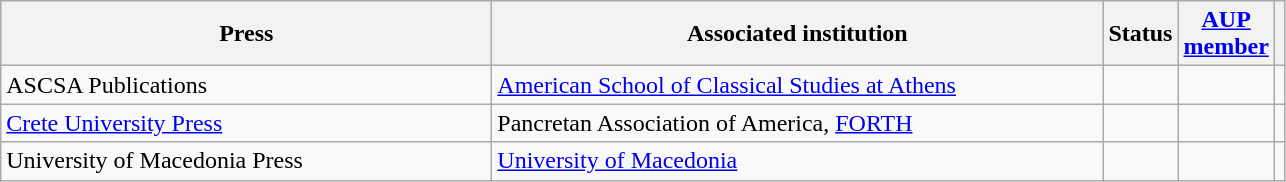<table class="wikitable sortable">
<tr>
<th style="width:20em">Press</th>
<th style="width:25em">Associated institution</th>
<th>Status</th>
<th><a href='#'>AUP<br>member</a></th>
<th></th>
</tr>
<tr>
<td>ASCSA Publications</td>
<td><a href='#'>American School of Classical Studies at Athens</a></td>
<td></td>
<td></td>
<td></td>
</tr>
<tr>
<td><a href='#'>Crete University Press</a></td>
<td>Pancretan Association of America, <a href='#'>FORTH</a></td>
<td></td>
<td></td>
<td></td>
</tr>
<tr>
<td>University of Macedonia Press</td>
<td><a href='#'>University of Macedonia</a></td>
<td></td>
<td></td>
<td></td>
</tr>
</table>
